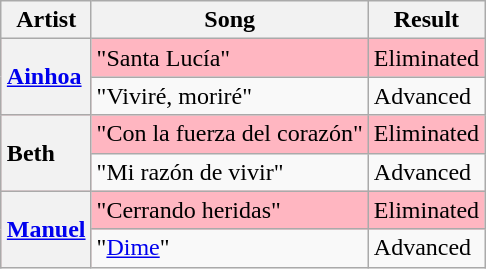<table class="sortable wikitable plainrowheaders" style="margin: 1em auto 1em auto; text-align:center;">
<tr>
<th scope="col">Artist</th>
<th scope="col">Song</th>
<th scope="col">Result</th>
</tr>
<tr style="background:lightpink;">
<th rowspan="2" scope="row" style="text-align:left"><a href='#'>Ainhoa</a></th>
<td align="left">"Santa Lucía"</td>
<td align="left">Eliminated</td>
</tr>
<tr>
<td align="left">"Viviré, moriré"</td>
<td align="left">Advanced</td>
</tr>
<tr style="background:lightpink;">
<th rowspan="2" scope="row" style="text-align:left">Beth</th>
<td align="left">"Con la fuerza del corazón"</td>
<td align="left">Eliminated</td>
</tr>
<tr>
<td align="left">"Mi razón de vivir"</td>
<td align="left">Advanced</td>
</tr>
<tr style="background:lightpink;">
<th rowspan="2" scope="row" style="text-align:left"><a href='#'>Manuel</a></th>
<td align="left">"Cerrando heridas"</td>
<td align="left">Eliminated</td>
</tr>
<tr>
<td align="left">"<a href='#'>Dime</a>"</td>
<td align="left">Advanced</td>
</tr>
</table>
